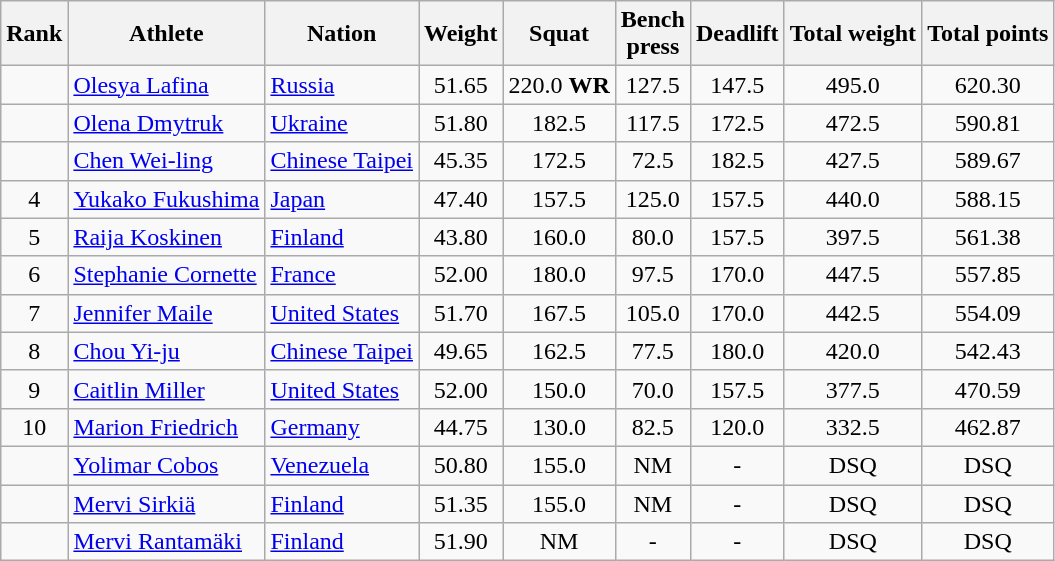<table class="wikitable sortable" style="text-align:center">
<tr>
<th>Rank</th>
<th>Athlete</th>
<th>Nation</th>
<th>Weight</th>
<th>Squat</th>
<th>Bench<br>press</th>
<th>Deadlift</th>
<th>Total weight</th>
<th>Total points</th>
</tr>
<tr>
<td></td>
<td align=left><a href='#'>Olesya Lafina</a></td>
<td align=left> <a href='#'>Russia</a></td>
<td>51.65</td>
<td>220.0 <strong>WR</strong></td>
<td>127.5</td>
<td>147.5</td>
<td>495.0</td>
<td>620.30</td>
</tr>
<tr>
<td></td>
<td align=left><a href='#'>Olena Dmytruk</a></td>
<td align=left> <a href='#'>Ukraine</a></td>
<td>51.80</td>
<td>182.5</td>
<td>117.5</td>
<td>172.5</td>
<td>472.5</td>
<td>590.81</td>
</tr>
<tr>
<td></td>
<td align=left><a href='#'>Chen Wei-ling</a></td>
<td align=left> <a href='#'>Chinese Taipei</a></td>
<td>45.35</td>
<td>172.5</td>
<td>72.5</td>
<td>182.5</td>
<td>427.5</td>
<td>589.67</td>
</tr>
<tr>
<td>4</td>
<td align=left><a href='#'>Yukako Fukushima</a></td>
<td align=left> <a href='#'>Japan</a></td>
<td>47.40</td>
<td>157.5</td>
<td>125.0</td>
<td>157.5</td>
<td>440.0</td>
<td>588.15</td>
</tr>
<tr>
<td>5</td>
<td align=left><a href='#'>Raija Koskinen</a></td>
<td align=left> <a href='#'>Finland</a></td>
<td>43.80</td>
<td>160.0</td>
<td>80.0</td>
<td>157.5</td>
<td>397.5</td>
<td>561.38</td>
</tr>
<tr>
<td>6</td>
<td align=left><a href='#'>Stephanie Cornette</a></td>
<td align=left> <a href='#'>France</a></td>
<td>52.00</td>
<td>180.0</td>
<td>97.5</td>
<td>170.0</td>
<td>447.5</td>
<td>557.85</td>
</tr>
<tr>
<td>7</td>
<td align=left><a href='#'>Jennifer Maile</a></td>
<td align=left> <a href='#'>United States</a></td>
<td>51.70</td>
<td>167.5</td>
<td>105.0</td>
<td>170.0</td>
<td>442.5</td>
<td>554.09</td>
</tr>
<tr>
<td>8</td>
<td align=left><a href='#'>Chou Yi-ju</a></td>
<td align=left> <a href='#'>Chinese Taipei</a></td>
<td>49.65</td>
<td>162.5</td>
<td>77.5</td>
<td>180.0</td>
<td>420.0</td>
<td>542.43</td>
</tr>
<tr>
<td>9</td>
<td align=left><a href='#'>Caitlin Miller</a></td>
<td align=left> <a href='#'>United States</a></td>
<td>52.00</td>
<td>150.0</td>
<td>70.0</td>
<td>157.5</td>
<td>377.5</td>
<td>470.59</td>
</tr>
<tr>
<td>10</td>
<td align=left><a href='#'>Marion Friedrich</a></td>
<td align=left> <a href='#'>Germany</a></td>
<td>44.75</td>
<td>130.0</td>
<td>82.5</td>
<td>120.0</td>
<td>332.5</td>
<td>462.87</td>
</tr>
<tr>
<td></td>
<td align=left><a href='#'>Yolimar Cobos</a></td>
<td align=left> <a href='#'>Venezuela</a></td>
<td>50.80</td>
<td>155.0</td>
<td>NM</td>
<td>-</td>
<td>DSQ</td>
<td>DSQ</td>
</tr>
<tr>
<td></td>
<td align=left><a href='#'>Mervi Sirkiä</a></td>
<td align=left> <a href='#'>Finland</a></td>
<td>51.35</td>
<td>155.0</td>
<td>NM</td>
<td>-</td>
<td>DSQ</td>
<td>DSQ</td>
</tr>
<tr>
<td></td>
<td align=left><a href='#'>Mervi Rantamäki</a></td>
<td align=left> <a href='#'>Finland</a></td>
<td>51.90</td>
<td>NM</td>
<td>-</td>
<td>-</td>
<td>DSQ</td>
<td>DSQ</td>
</tr>
</table>
